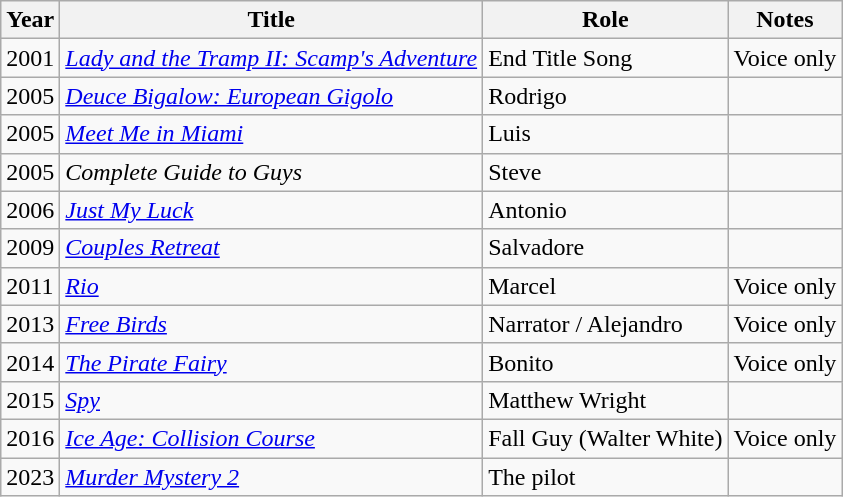<table class="wikitable sortable">
<tr>
<th>Year</th>
<th>Title</th>
<th>Role</th>
<th>Notes</th>
</tr>
<tr>
<td>2001</td>
<td><em><a href='#'>Lady and the Tramp II: Scamp's Adventure</a></em></td>
<td>End Title Song</td>
<td>Voice only</td>
</tr>
<tr>
<td>2005</td>
<td><em><a href='#'>Deuce Bigalow: European Gigolo</a></em></td>
<td>Rodrigo</td>
<td></td>
</tr>
<tr>
<td>2005</td>
<td><em><a href='#'>Meet Me in Miami</a></em></td>
<td>Luis</td>
<td></td>
</tr>
<tr>
<td>2005</td>
<td><em>Complete Guide to Guys</em></td>
<td>Steve</td>
<td></td>
</tr>
<tr>
<td>2006</td>
<td><em><a href='#'>Just My Luck</a></em></td>
<td>Antonio</td>
<td></td>
</tr>
<tr>
<td>2009</td>
<td><em><a href='#'>Couples Retreat</a></em></td>
<td>Salvadore</td>
<td></td>
</tr>
<tr>
<td>2011</td>
<td><em><a href='#'>Rio</a></em></td>
<td>Marcel</td>
<td>Voice only</td>
</tr>
<tr>
<td>2013</td>
<td><em><a href='#'>Free Birds</a></em></td>
<td>Narrator / Alejandro</td>
<td>Voice only</td>
</tr>
<tr>
<td>2014</td>
<td><em><a href='#'>The Pirate Fairy</a></em></td>
<td>Bonito</td>
<td>Voice only</td>
</tr>
<tr>
<td>2015</td>
<td><em><a href='#'>Spy</a></em></td>
<td>Matthew Wright</td>
<td></td>
</tr>
<tr>
<td>2016</td>
<td><em><a href='#'>Ice Age: Collision Course</a></em></td>
<td>Fall Guy (Walter White)</td>
<td>Voice only</td>
</tr>
<tr>
<td>2023</td>
<td><em><a href='#'>Murder Mystery 2</a></em></td>
<td>The pilot</td>
<td></td>
</tr>
</table>
